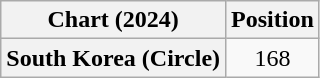<table class="wikitable plainrowheaders" style="text-align:center">
<tr>
<th scope="col">Chart (2024)</th>
<th scope="col">Position</th>
</tr>
<tr>
<th scope="row">South Korea (Circle)</th>
<td>168</td>
</tr>
</table>
